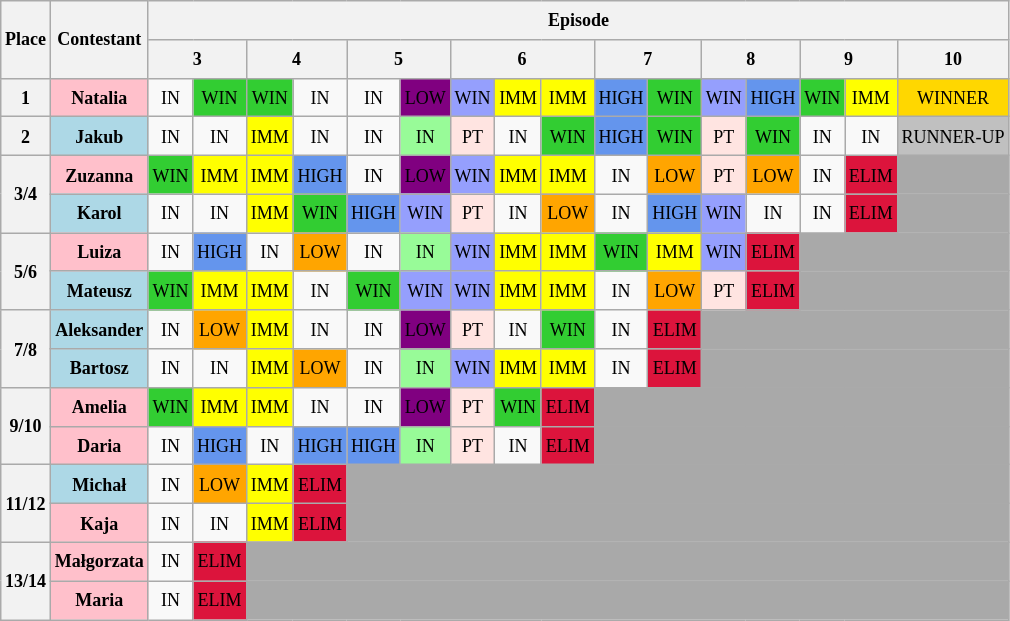<table class="wikitable" style="text-align: center; font-size: 9pt; line-height:20px;">
<tr>
<th rowspan="2">Place</th>
<th rowspan="2">Contestant</th>
<th colspan="16">Episode</th>
</tr>
<tr>
<th colspan="2">3</th>
<th colspan="2">4</th>
<th colspan="2">5</th>
<th colspan="3">6</th>
<th colspan="2">7</th>
<th colspan="2">8</th>
<th colspan="2">9</th>
<th>10</th>
</tr>
<tr>
<th>1</th>
<th style="background:pink">Natalia</th>
<td>IN</td>
<td bgcolor=limegreen>WIN</td>
<td bgcolor=limegreen>WIN</td>
<td>IN</td>
<td>IN</td>
<td bgcolor=purple>LOW</td>
<td bgcolor=#959FFD>WIN</td>
<td bgcolor=yellow>IMM</td>
<td bgcolor=yellow>IMM</td>
<td bgcolor=cornflowerblue>HIGH</td>
<td bgcolor=limegreen>WIN</td>
<td bgcolor=#959FFD>WIN</td>
<td bgcolor=cornflowerblue>HIGH</td>
<td bgcolor=limegreen>WIN</td>
<td bgcolor=yellow>IMM</td>
<td bgcolor=gold>WINNER</td>
</tr>
<tr>
<th>2</th>
<th style="background:lightblue">Jakub</th>
<td>IN</td>
<td>IN</td>
<td bgcolor=yellow>IMM</td>
<td>IN</td>
<td>IN</td>
<td bgcolor=palegreen>IN</td>
<td bgcolor=mistyrose>PT</td>
<td>IN</td>
<td bgcolor=limegreen>WIN</td>
<td bgcolor=cornflowerblue>HIGH</td>
<td bgcolor=limegreen>WIN</td>
<td bgcolor=mistyrose>PT</td>
<td bgcolor=limegreen>WIN</td>
<td>IN</td>
<td>IN</td>
<td bgcolor=silver>RUNNER-UP</td>
</tr>
<tr>
<th rowspan=2>3/4</th>
<th style="background:pink">Zuzanna</th>
<td bgcolor=limegreen>WIN</td>
<td bgcolor=yellow>IMM</td>
<td bgcolor=yellow>IMM</td>
<td bgcolor=cornflowerblue>HIGH</td>
<td>IN</td>
<td bgcolor=purple>LOW</td>
<td bgcolor=#959FFD>WIN</td>
<td bgcolor=yellow>IMM</td>
<td bgcolor=yellow>IMM</td>
<td>IN</td>
<td bgcolor=orange>LOW</td>
<td bgcolor=mistyrose>PT</td>
<td bgcolor=orange>LOW</td>
<td>IN</td>
<td bgcolor=crimson>ELIM</td>
<td bgcolor="darkgrey"></td>
</tr>
<tr>
<th style="background:lightblue">Karol</th>
<td>IN</td>
<td>IN</td>
<td bgcolor=yellow>IMM</td>
<td bgcolor=limegreen>WIN</td>
<td bgcolor=cornflowerblue>HIGH</td>
<td bgcolor=#959FFD>WIN</td>
<td bgcolor=mistyrose>PT</td>
<td>IN</td>
<td bgcolor=orange>LOW</td>
<td>IN</td>
<td bgcolor=cornflowerblue>HIGH</td>
<td bgcolor=#959FFD>WIN</td>
<td>IN</td>
<td>IN</td>
<td bgcolor=crimson>ELIM</td>
<td bgcolor="darkgrey"></td>
</tr>
<tr>
<th rowspan=2>5/6</th>
<th style="background:pink">Luiza</th>
<td>IN</td>
<td bgcolor=cornflowerblue>HIGH</td>
<td>IN</td>
<td bgcolor=orange>LOW</td>
<td>IN</td>
<td bgcolor=palegreen>IN</td>
<td bgcolor=#959FFD>WIN</td>
<td bgcolor=yellow>IMM</td>
<td bgcolor=yellow>IMM</td>
<td bgcolor=limegreen>WIN</td>
<td bgcolor=yellow>IMM</td>
<td bgcolor=#959FFD>WIN</td>
<td bgcolor=crimson>ELIM</td>
<td colspan="3" bgcolor="darkgrey"></td>
</tr>
<tr>
<th style="background:lightblue">Mateusz</th>
<td bgcolor=limegreen>WIN</td>
<td bgcolor=yellow>IMM</td>
<td bgcolor=yellow>IMM</td>
<td>IN</td>
<td bgcolor=limegreen>WIN</td>
<td bgcolor=#959FFD>WIN</td>
<td bgcolor=#959FFD>WIN</td>
<td bgcolor=yellow>IMM</td>
<td bgcolor=yellow>IMM</td>
<td>IN</td>
<td bgcolor=orange>LOW</td>
<td bgcolor=mistyrose>PT</td>
<td bgcolor=crimson>ELIM</td>
<td colspan="3" bgcolor="darkgrey"></td>
</tr>
<tr>
<th rowspan=2>7/8</th>
<th style="background:lightblue">Aleksander</th>
<td>IN</td>
<td bgcolor=orange>LOW</td>
<td bgcolor=yellow>IMM</td>
<td>IN</td>
<td>IN</td>
<td bgcolor=purple>LOW</td>
<td bgcolor=mistyrose>PT</td>
<td>IN</td>
<td bgcolor=limegreen>WIN</td>
<td>IN</td>
<td bgcolor=crimson>ELIM</td>
<td colspan="5" bgcolor="darkgrey"></td>
</tr>
<tr>
<th style="background:lightblue">Bartosz</th>
<td>IN</td>
<td>IN</td>
<td bgcolor=yellow>IMM</td>
<td bgcolor=orange>LOW</td>
<td>IN</td>
<td bgcolor=palegreen>IN</td>
<td bgcolor=#959FFD>WIN</td>
<td bgcolor=yellow>IMM</td>
<td bgcolor=yellow>IMM</td>
<td>IN</td>
<td bgcolor=crimson>ELIM</td>
<td colspan="5" bgcolor="darkgrey"></td>
</tr>
<tr>
<th rowspan=2>9/10</th>
<th style="background:pink">Amelia</th>
<td bgcolor=limegreen>WIN</td>
<td bgcolor=yellow>IMM</td>
<td bgcolor=yellow>IMM</td>
<td>IN</td>
<td>IN</td>
<td bgcolor=purple>LOW</td>
<td bgcolor=mistyrose>PT</td>
<td bgcolor=limegreen>WIN</td>
<td bgcolor=crimson>ELIM</td>
<td colspan="7" bgcolor="darkgrey"></td>
</tr>
<tr>
<th style="background:pink">Daria</th>
<td>IN</td>
<td bgcolor=cornflowerblue>HIGH</td>
<td>IN</td>
<td bgcolor=cornflowerblue>HIGH</td>
<td bgcolor=cornflowerblue>HIGH</td>
<td bgcolor=palegreen>IN</td>
<td bgcolor=mistyrose>PT</td>
<td>IN</td>
<td bgcolor=crimson>ELIM</td>
<td colspan="7" bgcolor="darkgrey"></td>
</tr>
<tr>
<th rowspan=2>11/12</th>
<th style="background:lightblue">Michał</th>
<td>IN</td>
<td bgcolor=orange>LOW</td>
<td bgcolor=yellow>IMM</td>
<td bgcolor=crimson>ELIM</td>
<td colspan="12" bgcolor="darkgrey"></td>
</tr>
<tr>
<th style="background:pink">Kaja</th>
<td>IN</td>
<td>IN</td>
<td bgcolor=yellow>IMM</td>
<td bgcolor=crimson>ELIM</td>
<td colspan="12" bgcolor="darkgrey"></td>
</tr>
<tr>
<th rowspan=2>13/14</th>
<th style="background:pink">Małgorzata</th>
<td>IN</td>
<td bgcolor=crimson>ELIM</td>
<td colspan="14" bgcolor="darkgrey"></td>
</tr>
<tr>
<th style="background:pink">Maria</th>
<td>IN</td>
<td bgcolor=crimson>ELIM</td>
<td colspan="14" bgcolor="darkgrey"></td>
</tr>
</table>
